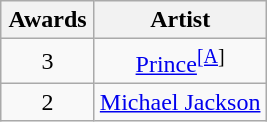<table class="wikitable" rowspan="2" style="text-align:center;">
<tr>
<th scope="col" style="width:55px;">Awards</th>
<th scope="col" style="text-align:center;">Artist</th>
</tr>
<tr>
<td>3</td>
<td><a href='#'>Prince</a><sup><a href='#'>[A</a>]</sup></td>
</tr>
<tr>
<td>2</td>
<td><a href='#'>Michael Jackson</a></td>
</tr>
</table>
